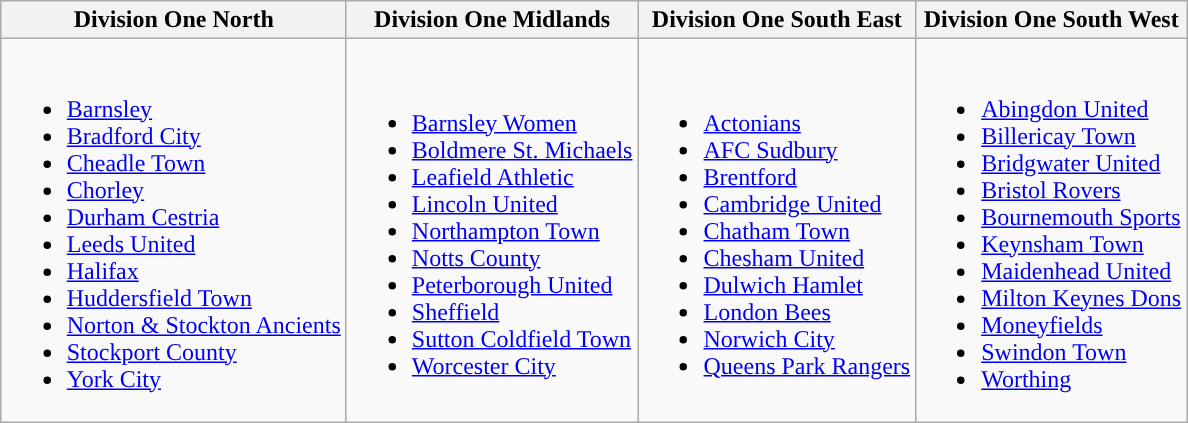<table class="wikitable" style="margin: 1em auto; border: none;">
<tr>
<th>Division One North</th>
<th>Division One Midlands</th>
<th>Division One South East</th>
<th>Division One South West</th>
</tr>
<tr>
<td><br><ul><li><a href='#'>Barnsley</a></li><li><a href='#'>Bradford City</a></li><li><a href='#'>Cheadle Town</a></li><li><a href='#'>Chorley</a></li><li><a href='#'>Durham Cestria</a></li><li><a href='#'>Leeds United</a></li><li><a href='#'>Halifax</a></li><li><a href='#'> Huddersfield Town</a></li><li><a href='#'>Norton & Stockton Ancients</a></li><li><a href='#'>Stockport County</a></li><li><a href='#'>York City</a></li></ul></td>
<td><br><ul><li><a href='#'>Barnsley Women</a></li><li><a href='#'>Boldmere St. Michaels</a></li><li><a href='#'>Leafield Athletic</a></li><li><a href='#'>Lincoln United</a></li><li><a href='#'>Northampton Town</a></li><li><a href='#'>Notts County</a></li><li><a href='#'>Peterborough United</a></li><li><a href='#'>Sheffield</a></li><li><a href='#'>Sutton Coldfield Town</a></li><li><a href='#'>Worcester City</a></li></ul></td>
<td><br><ul><li><a href='#'>Actonians</a></li><li><a href='#'>AFC Sudbury</a></li><li><a href='#'>Brentford</a></li><li><a href='#'>Cambridge United</a></li><li><a href='#'>Chatham Town</a></li><li><a href='#'>Chesham United</a></li><li><a href='#'>Dulwich Hamlet</a></li><li><a href='#'>London Bees</a></li><li><a href='#'>Norwich City</a></li><li><a href='#'>Queens Park Rangers</a></li></ul></td>
<td><br><ul><li><a href='#'>Abingdon United</a></li><li><a href='#'>Billericay Town</a></li><li><a href='#'>Bridgwater United</a></li><li><a href='#'>Bristol Rovers</a></li><li><a href='#'>Bournemouth Sports</a></li><li><a href='#'>Keynsham Town</a></li><li><a href='#'>Maidenhead United</a></li><li><a href='#'>Milton Keynes Dons</a></li><li><a href='#'>Moneyfields</a></li><li><a href='#'>Swindon Town</a></li><li><a href='#'>Worthing</a></li></ul></td>
</tr>
</table>
